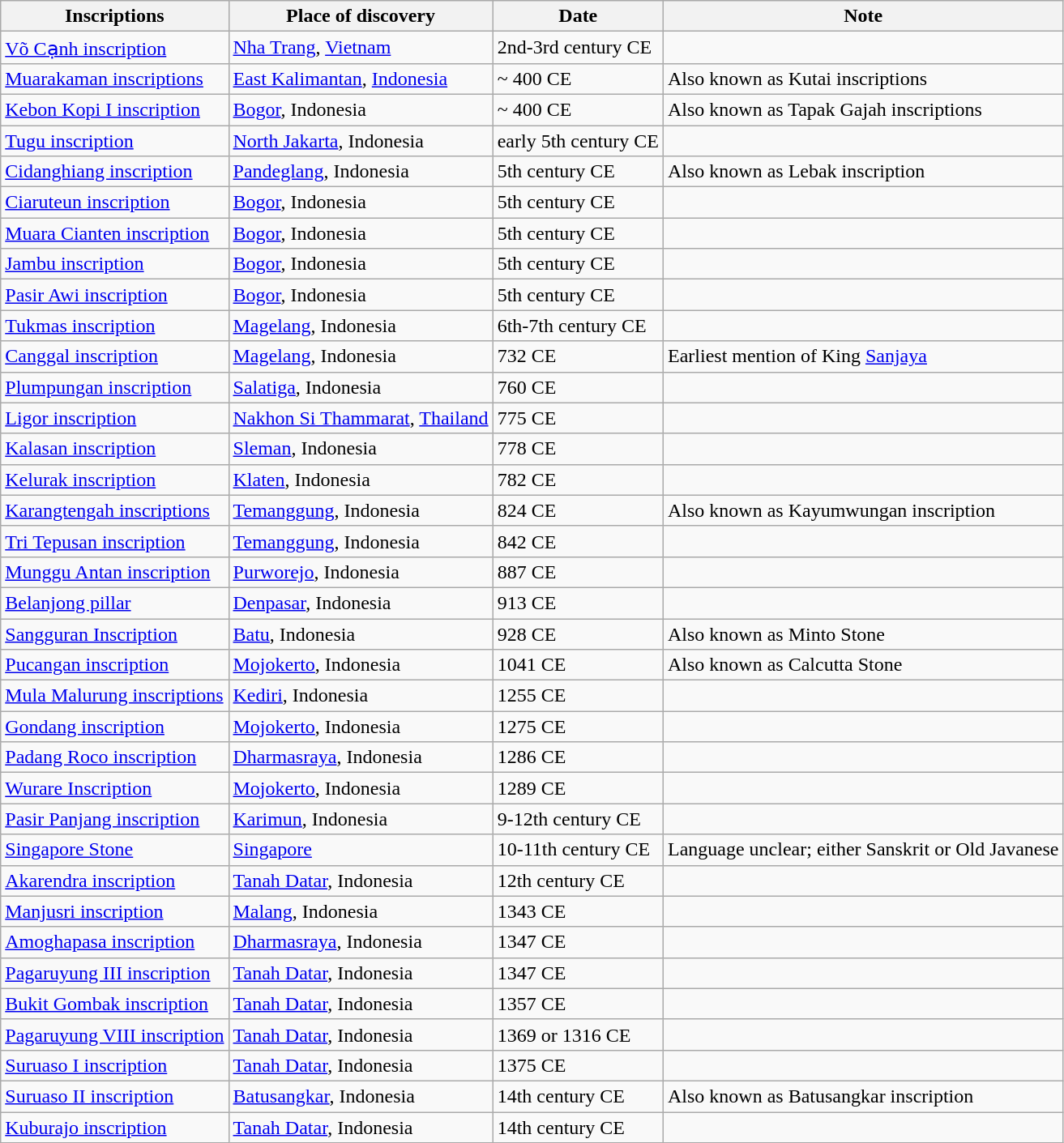<table class="wikitable sortable">
<tr>
<th>Inscriptions</th>
<th>Place of discovery</th>
<th>Date</th>
<th>Note</th>
</tr>
<tr>
<td><a href='#'>Võ Cạnh inscription</a></td>
<td><a href='#'>Nha Trang</a>, <a href='#'>Vietnam</a></td>
<td>2nd-3rd century CE</td>
<td></td>
</tr>
<tr>
<td><a href='#'>Muarakaman inscriptions</a></td>
<td><a href='#'>East Kalimantan</a>, <a href='#'>Indonesia</a></td>
<td>~ 400 CE</td>
<td>Also known as Kutai inscriptions</td>
</tr>
<tr>
<td><a href='#'>Kebon Kopi I inscription</a></td>
<td><a href='#'>Bogor</a>, Indonesia</td>
<td>~ 400 CE</td>
<td>Also known as Tapak Gajah inscriptions</td>
</tr>
<tr>
<td><a href='#'>Tugu inscription</a></td>
<td><a href='#'>North Jakarta</a>, Indonesia</td>
<td>early 5th century CE</td>
<td></td>
</tr>
<tr>
<td><a href='#'>Cidanghiang inscription</a></td>
<td><a href='#'>Pandeglang</a>, Indonesia</td>
<td>5th century CE</td>
<td>Also known as Lebak inscription</td>
</tr>
<tr>
<td><a href='#'>Ciaruteun inscription</a></td>
<td><a href='#'>Bogor</a>, Indonesia</td>
<td>5th century CE</td>
<td></td>
</tr>
<tr>
<td><a href='#'>Muara Cianten inscription</a></td>
<td><a href='#'>Bogor</a>, Indonesia</td>
<td>5th century CE</td>
<td></td>
</tr>
<tr>
<td><a href='#'>Jambu inscription</a></td>
<td><a href='#'>Bogor</a>, Indonesia</td>
<td>5th century CE</td>
<td></td>
</tr>
<tr>
<td><a href='#'>Pasir Awi inscription</a></td>
<td><a href='#'>Bogor</a>, Indonesia</td>
<td>5th century CE</td>
<td></td>
</tr>
<tr>
<td><a href='#'>Tukmas inscription</a></td>
<td><a href='#'>Magelang</a>, Indonesia</td>
<td>6th-7th century CE</td>
<td></td>
</tr>
<tr>
<td><a href='#'>Canggal inscription</a></td>
<td><a href='#'>Magelang</a>, Indonesia</td>
<td>732 CE</td>
<td>Earliest mention of King <a href='#'>Sanjaya</a></td>
</tr>
<tr>
<td><a href='#'>Plumpungan inscription</a></td>
<td><a href='#'>Salatiga</a>, Indonesia</td>
<td>760 CE</td>
<td></td>
</tr>
<tr>
<td><a href='#'>Ligor inscription</a></td>
<td><a href='#'>Nakhon Si Thammarat</a>, <a href='#'>Thailand</a></td>
<td>775 CE</td>
<td></td>
</tr>
<tr>
<td><a href='#'>Kalasan inscription</a></td>
<td><a href='#'>Sleman</a>, Indonesia</td>
<td>778 CE</td>
<td></td>
</tr>
<tr>
<td><a href='#'>Kelurak inscription</a></td>
<td><a href='#'>Klaten</a>, Indonesia</td>
<td>782 CE</td>
<td></td>
</tr>
<tr>
<td><a href='#'>Karangtengah inscriptions</a></td>
<td><a href='#'>Temanggung</a>, Indonesia</td>
<td>824 CE</td>
<td>Also known as Kayumwungan inscription</td>
</tr>
<tr>
<td><a href='#'>Tri Tepusan inscription</a></td>
<td><a href='#'>Temanggung</a>, Indonesia</td>
<td>842 CE</td>
<td></td>
</tr>
<tr>
<td><a href='#'>Munggu Antan inscription</a></td>
<td><a href='#'>Purworejo</a>, Indonesia</td>
<td>887 CE</td>
<td></td>
</tr>
<tr>
<td><a href='#'>Belanjong pillar</a></td>
<td><a href='#'>Denpasar</a>, Indonesia</td>
<td>913 CE</td>
<td></td>
</tr>
<tr>
<td><a href='#'>Sangguran Inscription</a></td>
<td><a href='#'>Batu</a>, Indonesia</td>
<td>928 CE</td>
<td>Also known as Minto Stone</td>
</tr>
<tr>
<td><a href='#'>Pucangan inscription</a></td>
<td><a href='#'>Mojokerto</a>, Indonesia</td>
<td>1041 CE</td>
<td>Also known as Calcutta Stone</td>
</tr>
<tr>
<td><a href='#'>Mula Malurung inscriptions</a></td>
<td><a href='#'>Kediri</a>, Indonesia</td>
<td>1255 CE</td>
<td></td>
</tr>
<tr>
<td><a href='#'>Gondang inscription</a></td>
<td><a href='#'>Mojokerto</a>, Indonesia</td>
<td>1275 CE</td>
<td></td>
</tr>
<tr>
<td><a href='#'>Padang Roco inscription</a></td>
<td><a href='#'>Dharmasraya</a>, Indonesia</td>
<td>1286 CE</td>
<td></td>
</tr>
<tr>
<td><a href='#'>Wurare Inscription</a></td>
<td><a href='#'>Mojokerto</a>, Indonesia</td>
<td>1289 CE</td>
<td></td>
</tr>
<tr>
<td><a href='#'>Pasir Panjang inscription</a></td>
<td><a href='#'>Karimun</a>, Indonesia</td>
<td>9-12th century CE</td>
<td></td>
</tr>
<tr>
<td><a href='#'>Singapore Stone</a></td>
<td><a href='#'>Singapore</a></td>
<td>10-11th century CE</td>
<td>Language unclear; either Sanskrit or Old Javanese</td>
</tr>
<tr>
<td><a href='#'>Akarendra inscription</a></td>
<td><a href='#'>Tanah Datar</a>, Indonesia</td>
<td>12th century CE</td>
<td></td>
</tr>
<tr>
<td><a href='#'>Manjusri inscription</a></td>
<td><a href='#'>Malang</a>, Indonesia</td>
<td>1343 CE</td>
<td></td>
</tr>
<tr>
<td><a href='#'>Amoghapasa inscription</a></td>
<td><a href='#'>Dharmasraya</a>, Indonesia</td>
<td>1347 CE</td>
<td></td>
</tr>
<tr>
<td><a href='#'>Pagaruyung III inscription</a></td>
<td><a href='#'>Tanah Datar</a>, Indonesia</td>
<td>1347 CE</td>
<td></td>
</tr>
<tr>
<td><a href='#'>Bukit Gombak inscription</a></td>
<td><a href='#'>Tanah Datar</a>, Indonesia</td>
<td>1357 CE</td>
<td></td>
</tr>
<tr>
<td><a href='#'>Pagaruyung VIII inscription</a></td>
<td><a href='#'>Tanah Datar</a>, Indonesia</td>
<td>1369 or 1316 CE</td>
<td></td>
</tr>
<tr>
<td><a href='#'>Suruaso I inscription</a></td>
<td><a href='#'>Tanah Datar</a>, Indonesia</td>
<td>1375 CE</td>
<td></td>
</tr>
<tr>
<td><a href='#'>Suruaso II inscription</a></td>
<td><a href='#'>Batusangkar</a>, Indonesia</td>
<td>14th century CE</td>
<td>Also known as Batusangkar inscription</td>
</tr>
<tr>
<td><a href='#'>Kuburajo inscription</a></td>
<td><a href='#'>Tanah Datar</a>, Indonesia</td>
<td>14th century CE</td>
<td></td>
</tr>
</table>
